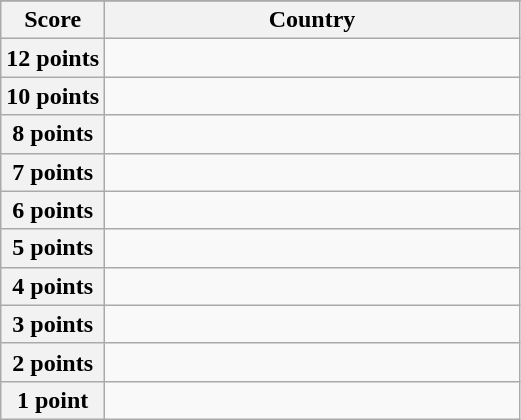<table class="wikitable">
<tr>
</tr>
<tr>
<th scope="col" width="20%">Score</th>
<th scope="col">Country</th>
</tr>
<tr>
<th scope="row">12 points</th>
<td></td>
</tr>
<tr>
<th scope="row">10 points</th>
<td></td>
</tr>
<tr>
<th scope="row">8 points</th>
<td></td>
</tr>
<tr>
<th scope="row">7 points</th>
<td></td>
</tr>
<tr>
<th scope="row">6 points</th>
<td></td>
</tr>
<tr>
<th scope="row">5 points</th>
<td></td>
</tr>
<tr>
<th scope="row">4 points</th>
<td></td>
</tr>
<tr>
<th scope="row">3 points</th>
<td></td>
</tr>
<tr>
<th scope="row">2 points</th>
<td></td>
</tr>
<tr>
<th scope="row">1 point</th>
<td></td>
</tr>
</table>
